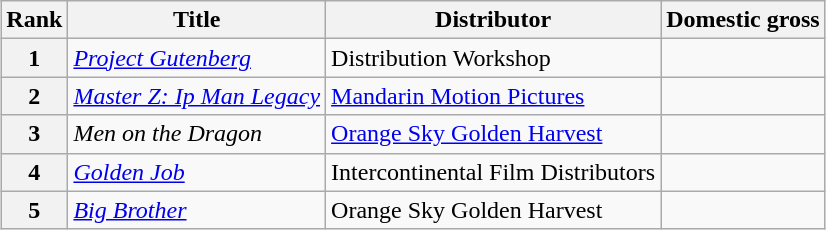<table class="wikitable sortable" style="margin:auto; margin:auto;">
<tr>
<th>Rank</th>
<th>Title</th>
<th>Distributor</th>
<th>Domestic gross</th>
</tr>
<tr>
<th style="text-align:center;">1</th>
<td><em><a href='#'>Project Gutenberg</a></em></td>
<td>Distribution Workshop</td>
<td></td>
</tr>
<tr>
<th style="text-align:center;">2</th>
<td><em><a href='#'>Master Z: Ip Man Legacy</a></em></td>
<td><a href='#'>Mandarin Motion Pictures</a></td>
<td></td>
</tr>
<tr>
<th style="text-align:center;">3</th>
<td><em>Men on the Dragon</em></td>
<td><a href='#'>Orange Sky Golden Harvest</a></td>
<td></td>
</tr>
<tr>
<th style="text-align:center;">4</th>
<td><em><a href='#'>Golden Job</a></em></td>
<td>Intercontinental Film Distributors</td>
<td></td>
</tr>
<tr>
<th style="text-align:center;">5</th>
<td><em><a href='#'>Big Brother</a></em></td>
<td>Orange Sky Golden Harvest</td>
<td></td>
</tr>
</table>
